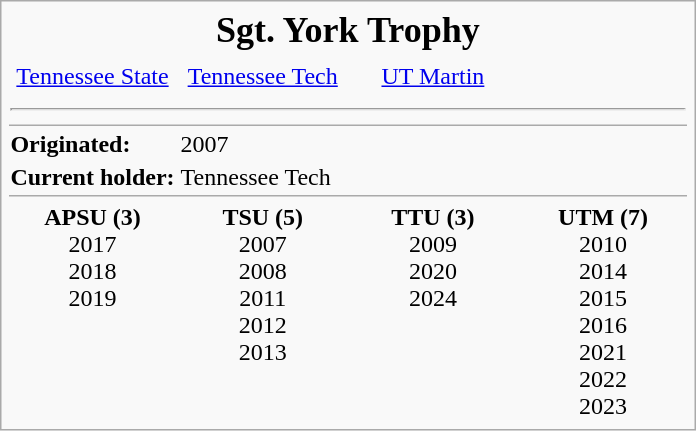<table class="infobox">
<tr>
<td colspan="4" style="text-align: center; font-size: 150%;"><strong>Sgt. York Trophy</strong></td>
</tr>
<tr>
<td style="vertical-align:middle; text-align:center;"></td>
<td style="vertical-align:middle; text-align:center;"></td>
<td style="vertical-align:middle; text-align:center;"></td>
</tr>
<tr style="text-align:center;">
<td><a href='#'>Tennessee State</a></td>
<td><a href='#'>Tennessee Tech</a></td>
<td><a href='#'>UT Martin</a></td>
</tr>
<tr>
<td colspan="4" style="border-bottom: 1px solid #aaa;"><hr></td>
</tr>
<tr>
<td><strong>Originated:</strong></td>
<td colspan="2">2007</td>
</tr>
<tr>
<td><strong>Current holder:</strong></td>
<td colspan="2">Tennessee Tech</td>
</tr>
<tr>
<td colspan="4" style="text-align: center; border-top: 1px solid #aaa;"></td>
</tr>
<tr style="text-align:center; vertical-align:top;">
<td style="width:25%;"><strong>APSU (3)</strong><br>2017<br>2018<br>2019</td>
<td style="width:25%;"><strong>TSU (5)</strong><br>2007<br>2008<br>2011<br>2012<br>2013</td>
<td style="width:25%;"><strong>TTU (3)</strong><br>2009<br>2020<br>2024</td>
<td style="width:25%;"><strong>UTM (7)</strong><br>2010<br>2014<br>2015<br>2016<br>2021<br>2022<br>2023</td>
</tr>
</table>
